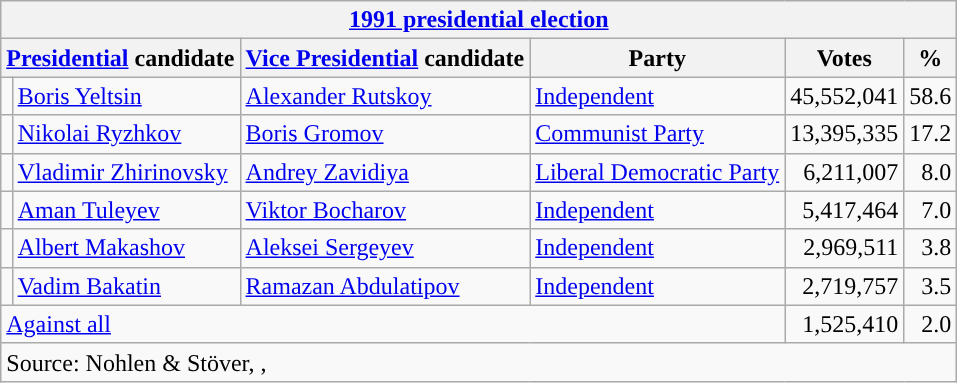<table class=wikitable style=text-align:right>
<tr>
<th colspan=6><a href='#'>1991 presidential election</a></th>
</tr>
<tr>
<th colspan=2><a href='#'>Presidential</a> candidate</th>
<th><a href='#'>Vice Presidential</a> candidate</th>
<th>Party</th>
<th>Votes</th>
<th>%</th>
</tr>
<tr>
<td style="background-color: "></td>
<td align=left><a href='#'>Boris Yeltsin</a></td>
<td align=left><a href='#'>Alexander Rutskoy</a></td>
<td align=left><a href='#'>Independent</a></td>
<td>45,552,041</td>
<td>58.6</td>
</tr>
<tr>
<td style="background-color: "></td>
<td align=left><a href='#'>Nikolai Ryzhkov</a></td>
<td align=left><a href='#'>Boris Gromov</a></td>
<td align=left><a href='#'>Communist Party</a></td>
<td>13,395,335</td>
<td>17.2</td>
</tr>
<tr>
<td style="background-color: "></td>
<td align=left><a href='#'>Vladimir Zhirinovsky</a></td>
<td align=left><a href='#'>Andrey Zavidiya</a></td>
<td align=left><a href='#'>Liberal Democratic Party</a></td>
<td>6,211,007</td>
<td>8.0</td>
</tr>
<tr>
<td style="background-color: "></td>
<td align=left><a href='#'>Aman Tuleyev</a></td>
<td align=left><a href='#'>Viktor Bocharov</a></td>
<td align=left><a href='#'>Independent</a></td>
<td>5,417,464</td>
<td>7.0</td>
</tr>
<tr>
<td style="background-color: "></td>
<td align=left><a href='#'>Albert Makashov</a></td>
<td align=left><a href='#'>Aleksei Sergeyev</a></td>
<td align=left><a href='#'>Independent</a></td>
<td>2,969,511</td>
<td>3.8</td>
</tr>
<tr>
<td style="background-color: "></td>
<td align=left><a href='#'>Vadim Bakatin</a></td>
<td align=left><a href='#'>Ramazan Abdulatipov</a></td>
<td align=left><a href='#'>Independent</a></td>
<td>2,719,757</td>
<td>3.5</td>
</tr>
<tr>
<td align=left colspan=4><a href='#'>Against all</a></td>
<td>1,525,410</td>
<td>2.0</td>
</tr>
<tr>
<td align=left colspan=6>Source: Nohlen & Stöver, , </td>
</tr>
</table>
